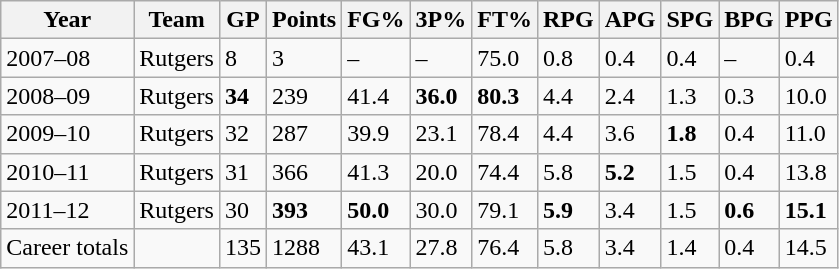<table class="wikitable">
<tr>
<th>Year</th>
<th>Team</th>
<th>GP</th>
<th>Points</th>
<th>FG%</th>
<th>3P%</th>
<th>FT%</th>
<th>RPG</th>
<th>APG</th>
<th>SPG</th>
<th>BPG</th>
<th>PPG</th>
</tr>
<tr>
<td>2007–08</td>
<td>Rutgers</td>
<td>8</td>
<td>3</td>
<td>–</td>
<td>–</td>
<td>75.0</td>
<td>0.8</td>
<td>0.4</td>
<td>0.4</td>
<td>–</td>
<td>0.4</td>
</tr>
<tr>
<td>2008–09</td>
<td>Rutgers</td>
<td><strong>34</strong></td>
<td>239</td>
<td>41.4</td>
<td><strong>36.0</strong></td>
<td><strong>80.3</strong></td>
<td>4.4</td>
<td>2.4</td>
<td>1.3</td>
<td>0.3</td>
<td>10.0</td>
</tr>
<tr>
<td>2009–10</td>
<td>Rutgers</td>
<td>32</td>
<td>287</td>
<td>39.9</td>
<td>23.1</td>
<td>78.4</td>
<td>4.4</td>
<td>3.6</td>
<td><strong>1.8</strong></td>
<td>0.4</td>
<td>11.0</td>
</tr>
<tr>
<td>2010–11</td>
<td>Rutgers</td>
<td>31</td>
<td>366</td>
<td>41.3</td>
<td>20.0</td>
<td>74.4</td>
<td>5.8</td>
<td><strong>5.2</strong></td>
<td>1.5</td>
<td>0.4</td>
<td>13.8</td>
</tr>
<tr>
<td>2011–12</td>
<td>Rutgers</td>
<td>30</td>
<td><strong>393</strong></td>
<td><strong>50.0</strong></td>
<td>30.0</td>
<td>79.1</td>
<td><strong>5.9</strong></td>
<td>3.4</td>
<td>1.5</td>
<td><strong>0.6</strong></td>
<td><strong>15.1</strong></td>
</tr>
<tr>
<td>Career totals</td>
<td></td>
<td>135</td>
<td>1288</td>
<td>43.1</td>
<td>27.8</td>
<td>76.4</td>
<td>5.8</td>
<td>3.4</td>
<td>1.4</td>
<td>0.4</td>
<td>14.5</td>
</tr>
</table>
